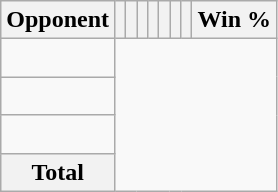<table class="wikitable sortable collapsible collapsed" style="text-align: center;">
<tr>
<th>Opponent</th>
<th></th>
<th></th>
<th></th>
<th></th>
<th></th>
<th></th>
<th></th>
<th>Win %</th>
</tr>
<tr>
<td align="left"><br></td>
</tr>
<tr>
<td align="left"><br></td>
</tr>
<tr>
<td align="left"><br></td>
</tr>
<tr class="sortbottom">
<th>Total<br></th>
</tr>
</table>
